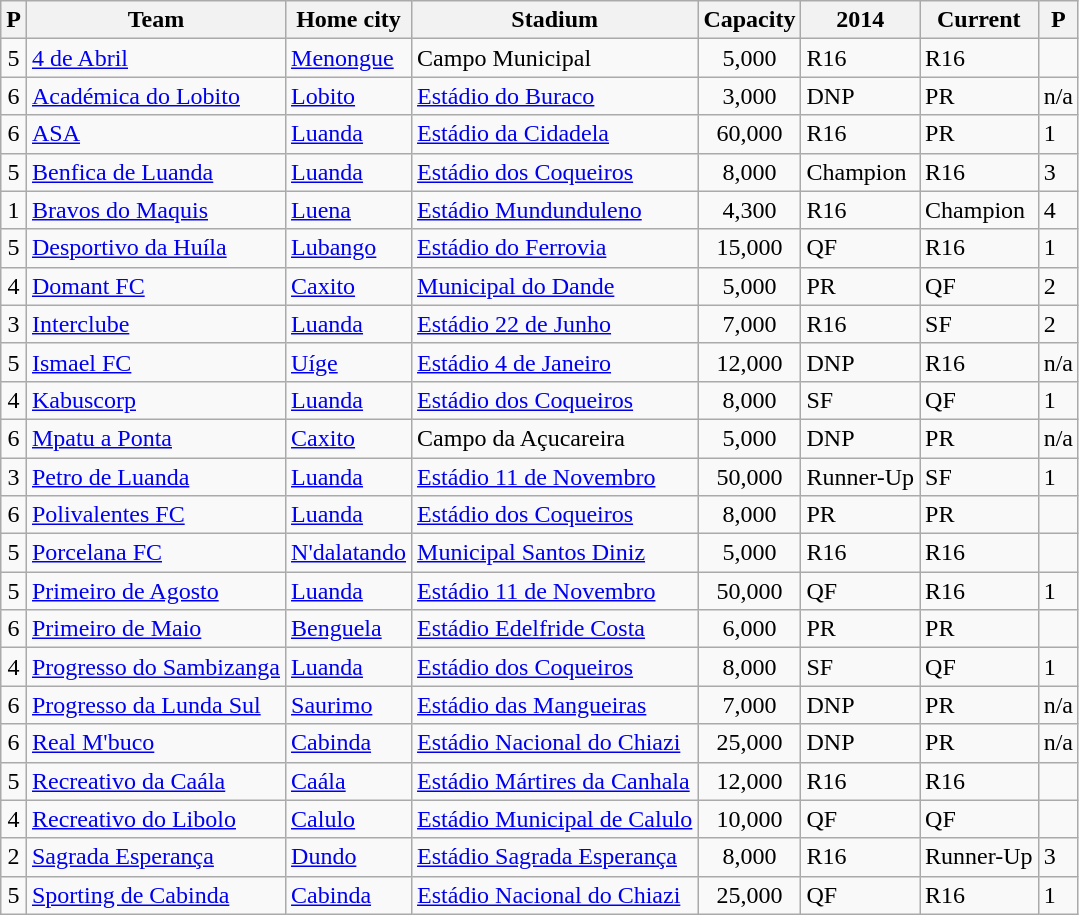<table class="wikitable sortable">
<tr>
<th>P</th>
<th>Team</th>
<th>Home city</th>
<th>Stadium</th>
<th>Capacity</th>
<th>2014</th>
<th>Current</th>
<th>P</th>
</tr>
<tr>
<td align=center>5</td>
<td><a href='#'>4 de Abril</a></td>
<td><a href='#'>Menongue</a></td>
<td>Campo Municipal</td>
<td align="center">5,000</td>
<td data-sort-value="5">R16</td>
<td data-sort-value="5">R16</td>
<td align=center data-sort-value="4"></td>
</tr>
<tr>
<td align=center>6</td>
<td><a href='#'>Académica do Lobito</a></td>
<td><a href='#'>Lobito</a></td>
<td><a href='#'>Estádio do Buraco</a></td>
<td align="center">3,000</td>
<td data-sort-value="7">DNP</td>
<td data-sort-value="6">PR</td>
<td>n/a</td>
</tr>
<tr>
<td align=center>6</td>
<td><a href='#'>ASA</a></td>
<td><a href='#'>Luanda</a></td>
<td><a href='#'>Estádio da Cidadela</a></td>
<td align="center">60,000</td>
<td data-sort-value="5">R16</td>
<td data-sort-value="6">PR</td>
<td> 1</td>
</tr>
<tr>
<td align=center>5</td>
<td><a href='#'>Benfica de Luanda</a></td>
<td><a href='#'>Luanda</a></td>
<td><a href='#'>Estádio dos Coqueiros</a></td>
<td align="center">8,000</td>
<td data-sort-value="1">Champion</td>
<td data-sort-value="5">R16</td>
<td> 3</td>
</tr>
<tr>
<td align=center>1</td>
<td><a href='#'>Bravos do Maquis</a></td>
<td><a href='#'>Luena</a></td>
<td><a href='#'>Estádio Mundunduleno</a></td>
<td align="center">4,300</td>
<td data-sort-value="5">R16</td>
<td data-sort-value="1">Champion</td>
<td data-sort-value="1"> 4</td>
</tr>
<tr>
<td align=center>5</td>
<td><a href='#'>Desportivo da Huíla</a></td>
<td><a href='#'>Lubango</a></td>
<td><a href='#'>Estádio do Ferrovia</a></td>
<td align="center">15,000</td>
<td data-sort-value="4">QF</td>
<td data-sort-value="5">R16</td>
<td> 1</td>
</tr>
<tr>
<td align=center>4</td>
<td><a href='#'>Domant FC</a></td>
<td><a href='#'>Caxito</a></td>
<td><a href='#'>Municipal do Dande</a></td>
<td align="center">5,000</td>
<td data-sort-value="6">PR</td>
<td data-sort-value="4">QF</td>
<td data-sort-value="2"> 2</td>
</tr>
<tr>
<td align=center>3</td>
<td><a href='#'>Interclube</a></td>
<td><a href='#'>Luanda</a></td>
<td><a href='#'>Estádio 22 de Junho</a></td>
<td align="center">7,000</td>
<td data-sort-value="5">R16</td>
<td data-sort-value="3">SF</td>
<td data-sort-value="2"> 2</td>
</tr>
<tr>
<td align=center>5</td>
<td><a href='#'>Ismael FC</a></td>
<td><a href='#'>Uíge</a></td>
<td><a href='#'>Estádio 4 de Janeiro</a></td>
<td align="center">12,000</td>
<td data-sort-value="7">DNP</td>
<td data-sort-value="5">R16</td>
<td>n/a</td>
</tr>
<tr>
<td align=center>4</td>
<td><a href='#'>Kabuscorp</a></td>
<td><a href='#'>Luanda</a></td>
<td><a href='#'>Estádio dos Coqueiros</a></td>
<td align="center">8,000</td>
<td data-sort-value="3">SF</td>
<td data-sort-value="4">QF</td>
<td> 1</td>
</tr>
<tr>
<td align=center>6</td>
<td><a href='#'>Mpatu a Ponta</a></td>
<td><a href='#'>Caxito</a></td>
<td>Campo da Açucareira</td>
<td align="center">5,000</td>
<td data-sort-value="7">DNP</td>
<td data-sort-value="6">PR</td>
<td>n/a</td>
</tr>
<tr>
<td align=center>3</td>
<td><a href='#'>Petro de Luanda</a></td>
<td><a href='#'>Luanda</a></td>
<td><a href='#'>Estádio 11 de Novembro</a></td>
<td align="center">50,000</td>
<td data-sort-value="2">Runner-Up</td>
<td data-sort-value="3">SF</td>
<td> 1</td>
</tr>
<tr>
<td align=center>6</td>
<td><a href='#'>Polivalentes FC</a></td>
<td><a href='#'>Luanda</a></td>
<td><a href='#'>Estádio dos Coqueiros</a></td>
<td align="center">8,000</td>
<td data-sort-value="6">PR</td>
<td data-sort-value="6">PR</td>
<td align=center data-sort-value="4"></td>
</tr>
<tr>
<td align=center>5</td>
<td><a href='#'>Porcelana FC</a></td>
<td><a href='#'>N'dalatando</a></td>
<td><a href='#'>Municipal Santos Diniz</a></td>
<td align="center">5,000</td>
<td data-sort-value="5">R16</td>
<td data-sort-value="5">R16</td>
<td align=center data-sort-value="4"></td>
</tr>
<tr>
<td align=center>5</td>
<td><a href='#'>Primeiro de Agosto</a></td>
<td><a href='#'>Luanda</a></td>
<td><a href='#'>Estádio 11 de Novembro</a></td>
<td align="center">50,000</td>
<td data-sort-value="4">QF</td>
<td data-sort-value="5">R16</td>
<td> 1</td>
</tr>
<tr>
<td align=center>6</td>
<td><a href='#'>Primeiro de Maio</a></td>
<td><a href='#'>Benguela</a></td>
<td><a href='#'>Estádio Edelfride Costa</a></td>
<td align="center">6,000</td>
<td data-sort-value="6">PR</td>
<td data-sort-value="6">PR</td>
<td align=center data-sort-value="4"></td>
</tr>
<tr>
<td align=center>4</td>
<td><a href='#'>Progresso do Sambizanga</a></td>
<td><a href='#'>Luanda</a></td>
<td><a href='#'>Estádio dos Coqueiros</a></td>
<td align="center">8,000</td>
<td data-sort-value="3">SF</td>
<td data-sort-value="4">QF</td>
<td> 1</td>
</tr>
<tr>
<td align=center>6</td>
<td><a href='#'>Progresso da Lunda Sul</a></td>
<td><a href='#'>Saurimo</a></td>
<td><a href='#'>Estádio das Mangueiras</a></td>
<td align="center">7,000</td>
<td data-sort-value="7">DNP</td>
<td data-sort-value="6">PR</td>
<td>n/a</td>
</tr>
<tr>
<td align=center>6</td>
<td><a href='#'>Real M'buco</a></td>
<td><a href='#'>Cabinda</a></td>
<td><a href='#'>Estádio Nacional do Chiazi</a></td>
<td align="center">25,000</td>
<td data-sort-value="7">DNP</td>
<td data-sort-value="6">PR</td>
<td>n/a</td>
</tr>
<tr>
<td align=center>5</td>
<td><a href='#'>Recreativo da Caála</a></td>
<td><a href='#'>Caála</a></td>
<td><a href='#'>Estádio Mártires da Canhala</a></td>
<td align="center">12,000</td>
<td data-sort-value="5">R16</td>
<td data-sort-value="5">R16</td>
<td align=center data-sort-value="4"></td>
</tr>
<tr>
<td align=center>4</td>
<td><a href='#'>Recreativo do Libolo</a></td>
<td><a href='#'>Calulo</a></td>
<td><a href='#'>Estádio Municipal de Calulo</a></td>
<td align="center">10,000</td>
<td data-sort-value="4">QF</td>
<td data-sort-value="4">QF</td>
<td align=center data-sort-value="4"></td>
</tr>
<tr>
<td align=center>2</td>
<td><a href='#'>Sagrada Esperança</a></td>
<td><a href='#'>Dundo</a></td>
<td><a href='#'>Estádio Sagrada Esperança</a></td>
<td align="center">8,000</td>
<td data-sort-value="5">R16</td>
<td data-sort-value="2">Runner-Up</td>
<td data-sort-value="1"> 3</td>
</tr>
<tr>
<td align=center>5</td>
<td><a href='#'>Sporting de Cabinda</a></td>
<td><a href='#'>Cabinda</a></td>
<td><a href='#'>Estádio Nacional do Chiazi</a></td>
<td align="center">25,000</td>
<td data-sort-value="4">QF</td>
<td data-sort-value="5">R16</td>
<td> 1</td>
</tr>
</table>
